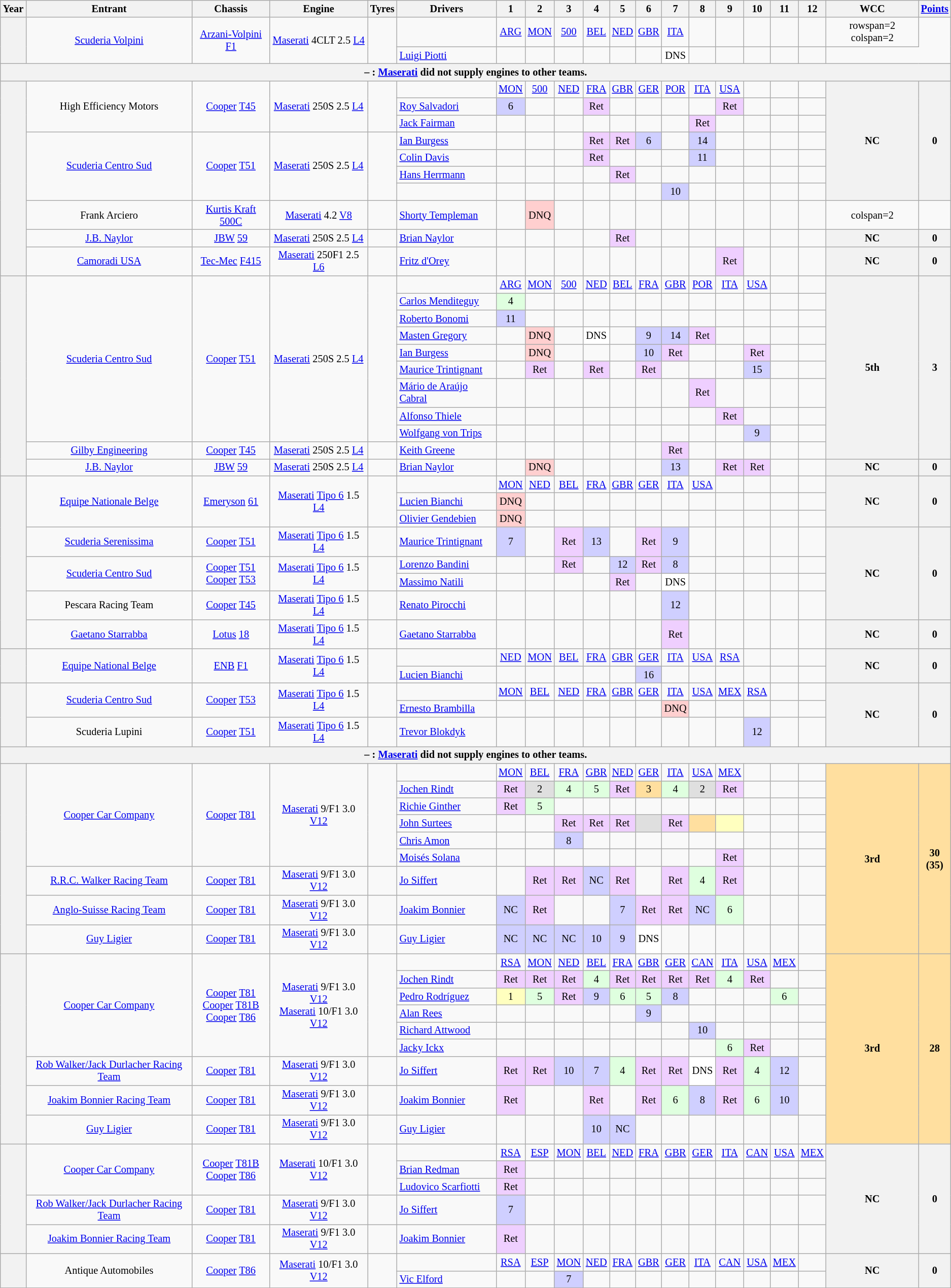<table class="wikitable" style="text-align:center; font-size:85%">
<tr>
<th>Year</th>
<th>Entrant</th>
<th>Chassis</th>
<th>Engine</th>
<th>Tyres</th>
<th>Drivers</th>
<th>1</th>
<th>2</th>
<th>3</th>
<th>4</th>
<th>5</th>
<th>6</th>
<th>7</th>
<th>8</th>
<th>9</th>
<th>10</th>
<th>11</th>
<th>12</th>
<th>WCC</th>
<th><a href='#'>Points</a></th>
</tr>
<tr>
<th rowspan="2"></th>
<td rowspan="2"><a href='#'>Scuderia Volpini</a></td>
<td rowspan="2"><a href='#'>Arzani-Volpini</a> <a href='#'>F1</a></td>
<td rowspan="2"><a href='#'>Maserati</a> 4CLT 2.5 <a href='#'>L4</a></td>
<td rowspan="2"></td>
<td></td>
<td><a href='#'>ARG</a></td>
<td><a href='#'>MON</a></td>
<td><a href='#'>500</a></td>
<td><a href='#'>BEL</a></td>
<td><a href='#'>NED</a></td>
<td><a href='#'>GBR</a></td>
<td><a href='#'>ITA</a></td>
<td></td>
<td></td>
<td></td>
<td></td>
<td></td>
<td>rowspan=2 colspan=2 </td>
</tr>
<tr>
<td align="left"> <a href='#'>Luigi Piotti</a></td>
<td></td>
<td></td>
<td></td>
<td></td>
<td></td>
<td></td>
<td style="background:#ffffff;">DNS</td>
<td></td>
<td></td>
<td></td>
<td></td>
<td></td>
</tr>
<tr>
<th colspan="20"> – : <a href='#'>Maserati</a> did not supply engines to other teams.</th>
</tr>
<tr>
<th rowspan="10"></th>
<td rowspan="3">High Efficiency Motors</td>
<td rowspan="3"><a href='#'>Cooper</a> <a href='#'>T45</a></td>
<td rowspan="3"><a href='#'>Maserati</a> 250S 2.5 <a href='#'>L4</a></td>
<td rowspan="3"></td>
<td></td>
<td><a href='#'>MON</a></td>
<td><a href='#'>500</a></td>
<td><a href='#'>NED</a></td>
<td><a href='#'>FRA</a></td>
<td><a href='#'>GBR</a></td>
<td><a href='#'>GER</a></td>
<td><a href='#'>POR</a></td>
<td><a href='#'>ITA</a></td>
<td><a href='#'>USA</a></td>
<td></td>
<td></td>
<td></td>
<th rowspan="7">NC</th>
<th rowspan="7">0</th>
</tr>
<tr>
<td align="left"> <a href='#'>Roy Salvadori</a></td>
<td style="background:#CFCFFF;">6</td>
<td></td>
<td></td>
<td style="background:#EFCFFF;">Ret</td>
<td></td>
<td></td>
<td></td>
<td></td>
<td style="background:#EFCFFF;">Ret</td>
<td></td>
<td></td>
<td></td>
</tr>
<tr>
<td align="left"> <a href='#'>Jack Fairman</a></td>
<td></td>
<td></td>
<td></td>
<td></td>
<td></td>
<td></td>
<td></td>
<td style="background:#EFCFFF;">Ret</td>
<td></td>
<td></td>
<td></td>
<td></td>
</tr>
<tr>
<td rowspan="4"><a href='#'>Scuderia Centro Sud</a></td>
<td rowspan="4"><a href='#'>Cooper</a> <a href='#'>T51</a></td>
<td rowspan="4"><a href='#'>Maserati</a> 250S 2.5 <a href='#'>L4</a></td>
<td rowspan="4"></td>
<td align="left"> <a href='#'>Ian Burgess</a></td>
<td></td>
<td></td>
<td></td>
<td style="background:#EFCFFF;">Ret</td>
<td style="background:#EFCFFF;">Ret</td>
<td style="background:#CFCFFF;">6</td>
<td></td>
<td style="background:#CFCFFF;">14</td>
<td></td>
<td></td>
<td></td>
<td></td>
</tr>
<tr>
<td align="left"> <a href='#'>Colin Davis</a></td>
<td></td>
<td></td>
<td></td>
<td style="background:#EFCFFF;">Ret</td>
<td></td>
<td></td>
<td></td>
<td style="background:#CFCFFF;">11</td>
<td></td>
<td></td>
<td></td>
<td></td>
</tr>
<tr>
<td align="left"> <a href='#'>Hans Herrmann</a></td>
<td></td>
<td></td>
<td></td>
<td></td>
<td style="background:#EFCFFF;">Ret</td>
<td></td>
<td></td>
<td></td>
<td></td>
<td></td>
<td></td>
<td></td>
</tr>
<tr>
<td align="left"></td>
<td></td>
<td></td>
<td></td>
<td></td>
<td></td>
<td></td>
<td style="background:#CFCFFF;">10</td>
<td></td>
<td></td>
<td></td>
<td></td>
<td></td>
</tr>
<tr>
<td>Frank Arciero</td>
<td><a href='#'>Kurtis Kraft</a> <a href='#'>500C</a></td>
<td><a href='#'>Maserati</a> 4.2 <a href='#'>V8</a></td>
<td></td>
<td align="left"> <a href='#'>Shorty Templeman</a></td>
<td></td>
<td style="background-color:#FFCFCF">DNQ</td>
<td></td>
<td></td>
<td></td>
<td></td>
<td></td>
<td></td>
<td></td>
<td></td>
<td></td>
<td></td>
<td>colspan=2 </td>
</tr>
<tr>
<td><a href='#'>J.B. Naylor</a></td>
<td><a href='#'>JBW</a> <a href='#'>59</a></td>
<td><a href='#'>Maserati</a> 250S 2.5 <a href='#'>L4</a></td>
<td></td>
<td align="left"> <a href='#'>Brian Naylor</a></td>
<td></td>
<td></td>
<td></td>
<td></td>
<td style="background:#EFCFFF;">Ret</td>
<td></td>
<td></td>
<td></td>
<td></td>
<td></td>
<td></td>
<td></td>
<th>NC</th>
<th>0</th>
</tr>
<tr>
<td><a href='#'>Camoradi USA</a></td>
<td><a href='#'>Tec-Mec</a> <a href='#'>F415</a></td>
<td><a href='#'>Maserati</a> 250F1 2.5 <a href='#'>L6</a></td>
<td></td>
<td align="left"> <a href='#'>Fritz d'Orey</a></td>
<td></td>
<td></td>
<td></td>
<td></td>
<td></td>
<td></td>
<td></td>
<td></td>
<td style="background:#EFCFFF;">Ret</td>
<td></td>
<td></td>
<td></td>
<th>NC</th>
<th>0</th>
</tr>
<tr>
<th rowspan="11"></th>
<td rowspan="9"><a href='#'>Scuderia Centro Sud</a></td>
<td rowspan="9"><a href='#'>Cooper</a> <a href='#'>T51</a></td>
<td rowspan="9"><a href='#'>Maserati</a> 250S 2.5 <a href='#'>L4</a></td>
<td rowspan="9"></td>
<td></td>
<td><a href='#'>ARG</a></td>
<td><a href='#'>MON</a></td>
<td><a href='#'>500</a></td>
<td><a href='#'>NED</a></td>
<td><a href='#'>BEL</a></td>
<td><a href='#'>FRA</a></td>
<td><a href='#'>GBR</a></td>
<td><a href='#'>POR</a></td>
<td><a href='#'>ITA</a></td>
<td><a href='#'>USA</a></td>
<td></td>
<td></td>
<th rowspan="10">5th</th>
<th rowspan="10">3</th>
</tr>
<tr>
<td align="left"> <a href='#'>Carlos Menditeguy</a></td>
<td style="background:#DFFFDF;">4</td>
<td></td>
<td></td>
<td></td>
<td></td>
<td></td>
<td></td>
<td></td>
<td></td>
<td></td>
<td></td>
<td></td>
</tr>
<tr>
<td align="left"> <a href='#'>Roberto Bonomi</a></td>
<td style="background:#CFCFFF;">11</td>
<td></td>
<td></td>
<td></td>
<td></td>
<td></td>
<td></td>
<td></td>
<td></td>
<td></td>
<td></td>
<td></td>
</tr>
<tr>
<td align="left"> <a href='#'>Masten Gregory</a></td>
<td></td>
<td style="background:#FFCFCF;">DNQ</td>
<td></td>
<td style="background:#ffffff;">DNS</td>
<td></td>
<td style="background:#CFCFFF;">9</td>
<td style="background:#CFCFFF;">14</td>
<td style="background:#EFCFFF;">Ret</td>
<td></td>
<td></td>
<td></td>
<td></td>
</tr>
<tr>
<td align="left"> <a href='#'>Ian Burgess</a></td>
<td></td>
<td style="background:#FFCFCF;">DNQ</td>
<td></td>
<td></td>
<td></td>
<td style="background:#CFCFFF;">10</td>
<td style="background:#EFCFFF;">Ret</td>
<td></td>
<td></td>
<td style="background:#EFCFFF;">Ret</td>
<td></td>
<td></td>
</tr>
<tr>
<td align="left"> <a href='#'>Maurice Trintignant</a></td>
<td></td>
<td style="background:#EFCFFF;">Ret</td>
<td></td>
<td style="background:#EFCFFF;">Ret</td>
<td></td>
<td style="background:#EFCFFF;">Ret</td>
<td></td>
<td></td>
<td></td>
<td style="background:#CFCFFF;">15</td>
<td></td>
<td></td>
</tr>
<tr>
<td align="left"> <a href='#'>Mário de Araújo Cabral</a></td>
<td></td>
<td></td>
<td></td>
<td></td>
<td></td>
<td></td>
<td></td>
<td style="background:#EFCFFF;">Ret</td>
<td></td>
<td></td>
<td></td>
<td></td>
</tr>
<tr>
<td align="left"> <a href='#'>Alfonso Thiele</a></td>
<td></td>
<td></td>
<td></td>
<td></td>
<td></td>
<td></td>
<td></td>
<td></td>
<td style="background:#EFCFFF;">Ret</td>
<td></td>
<td></td>
<td></td>
</tr>
<tr>
<td align="left"> <a href='#'>Wolfgang von Trips</a></td>
<td></td>
<td></td>
<td></td>
<td></td>
<td></td>
<td></td>
<td></td>
<td></td>
<td></td>
<td style="background:#CFCFFF;">9</td>
<td></td>
<td></td>
</tr>
<tr>
<td><a href='#'>Gilby Engineering</a></td>
<td><a href='#'>Cooper</a> <a href='#'>T45</a></td>
<td><a href='#'>Maserati</a> 250S 2.5 <a href='#'>L4</a></td>
<td></td>
<td align="left"> <a href='#'>Keith Greene</a></td>
<td></td>
<td></td>
<td></td>
<td></td>
<td></td>
<td></td>
<td style="background:#EFCFFF;">Ret</td>
<td></td>
<td></td>
<td></td>
<td></td>
<td></td>
</tr>
<tr>
<td><a href='#'>J.B. Naylor</a></td>
<td><a href='#'>JBW</a> <a href='#'>59</a></td>
<td><a href='#'>Maserati</a> 250S 2.5 <a href='#'>L4</a></td>
<td></td>
<td align="left"> <a href='#'>Brian Naylor</a></td>
<td></td>
<td style="background:#FFCFCF;">DNQ</td>
<td></td>
<td></td>
<td></td>
<td></td>
<td style="background:#CFCFFF;">13</td>
<td></td>
<td style="background:#EFCFFF;">Ret</td>
<td style="background:#EFCFFF;">Ret</td>
<td></td>
<td></td>
<th>NC</th>
<th>0</th>
</tr>
<tr>
<th rowspan="8"></th>
<td rowspan="3"><a href='#'>Equipe Nationale Belge</a></td>
<td rowspan="3"><a href='#'>Emeryson</a> <a href='#'>61</a></td>
<td rowspan="3"><a href='#'>Maserati</a> <a href='#'>Tipo 6</a> 1.5 <a href='#'>L4</a></td>
<td rowspan="3"></td>
<td></td>
<td><a href='#'>MON</a></td>
<td><a href='#'>NED</a></td>
<td><a href='#'>BEL</a></td>
<td><a href='#'>FRA</a></td>
<td><a href='#'>GBR</a></td>
<td><a href='#'>GER</a></td>
<td><a href='#'>ITA</a></td>
<td><a href='#'>USA</a></td>
<td></td>
<td></td>
<td></td>
<td></td>
<th rowspan="3">NC</th>
<th rowspan="3">0</th>
</tr>
<tr>
<td align="left"> <a href='#'>Lucien Bianchi</a></td>
<td style="background:#FFCFCF;">DNQ</td>
<td></td>
<td></td>
<td></td>
<td></td>
<td></td>
<td></td>
<td></td>
<td></td>
<td></td>
<td></td>
<td></td>
</tr>
<tr>
<td align="left"> <a href='#'>Olivier Gendebien</a></td>
<td style="background:#FFCFCF;">DNQ</td>
<td></td>
<td></td>
<td></td>
<td></td>
<td></td>
<td></td>
<td></td>
<td></td>
<td></td>
<td></td>
<td></td>
</tr>
<tr>
<td><a href='#'>Scuderia Serenissima</a></td>
<td><a href='#'>Cooper</a> <a href='#'>T51</a></td>
<td><a href='#'>Maserati</a> <a href='#'>Tipo 6</a> 1.5 <a href='#'>L4</a></td>
<td></td>
<td align="left"> <a href='#'>Maurice Trintignant</a></td>
<td style="background:#CFCFFF;">7</td>
<td></td>
<td style="background:#EFCFFF;">Ret</td>
<td style="background:#CFCFFF;">13</td>
<td></td>
<td style="background:#EFCFFF;">Ret</td>
<td style="background:#CFCFFF;">9</td>
<td></td>
<td></td>
<td></td>
<td></td>
<td></td>
<th rowspan="4">NC</th>
<th rowspan="4">0</th>
</tr>
<tr>
<td rowspan="2"><a href='#'>Scuderia Centro Sud</a></td>
<td rowspan="2"><a href='#'>Cooper</a> <a href='#'>T51</a><br><a href='#'>Cooper</a> <a href='#'>T53</a></td>
<td rowspan="2"><a href='#'>Maserati</a> <a href='#'>Tipo 6</a> 1.5 <a href='#'>L4</a></td>
<td rowspan="2"></td>
<td align="left"> <a href='#'>Lorenzo Bandini</a></td>
<td></td>
<td></td>
<td style="background:#EFCFFF;">Ret</td>
<td></td>
<td style="background:#CFCFFF;">12</td>
<td style="background:#EFCFFF;">Ret</td>
<td style="background:#CFCFFF;">8</td>
<td></td>
<td></td>
<td></td>
<td></td>
<td></td>
</tr>
<tr>
<td align="left"> <a href='#'>Massimo Natili</a></td>
<td></td>
<td></td>
<td></td>
<td></td>
<td style="background:#EFCFFF;">Ret</td>
<td></td>
<td style="background:#ffffff;">DNS</td>
<td></td>
<td></td>
<td></td>
<td></td>
<td></td>
</tr>
<tr>
<td>Pescara Racing Team</td>
<td><a href='#'>Cooper</a> <a href='#'>T45</a></td>
<td><a href='#'>Maserati</a> <a href='#'>Tipo 6</a> 1.5 <a href='#'>L4</a></td>
<td></td>
<td align="left"> <a href='#'>Renato Pirocchi</a></td>
<td></td>
<td></td>
<td></td>
<td></td>
<td></td>
<td></td>
<td style="background:#CFCFFF;">12</td>
<td></td>
<td></td>
<td></td>
<td></td>
<td></td>
</tr>
<tr>
<td><a href='#'>Gaetano Starrabba</a></td>
<td><a href='#'>Lotus</a> <a href='#'>18</a></td>
<td><a href='#'>Maserati</a> <a href='#'>Tipo 6</a> 1.5 <a href='#'>L4</a></td>
<td></td>
<td align="left"> <a href='#'>Gaetano Starrabba</a></td>
<td></td>
<td></td>
<td></td>
<td></td>
<td></td>
<td></td>
<td style="background:#EFCFFF;">Ret</td>
<td></td>
<td></td>
<td></td>
<td></td>
<td></td>
<th>NC</th>
<th>0</th>
</tr>
<tr>
<th rowspan="2"></th>
<td rowspan="2"><a href='#'>Equipe National Belge</a></td>
<td rowspan="2"><a href='#'>ENB</a> <a href='#'>F1</a></td>
<td rowspan="2"><a href='#'>Maserati</a> <a href='#'>Tipo 6</a> 1.5 <a href='#'>L4</a></td>
<td rowspan="2"></td>
<td></td>
<td><a href='#'>NED</a></td>
<td><a href='#'>MON</a></td>
<td><a href='#'>BEL</a></td>
<td><a href='#'>FRA</a></td>
<td><a href='#'>GBR</a></td>
<td><a href='#'>GER</a></td>
<td><a href='#'>ITA</a></td>
<td><a href='#'>USA</a></td>
<td><a href='#'>RSA</a></td>
<td></td>
<td></td>
<td></td>
<th rowspan="2">NC</th>
<th rowspan="2">0</th>
</tr>
<tr>
<td align="left"> <a href='#'>Lucien Bianchi</a></td>
<td></td>
<td></td>
<td></td>
<td></td>
<td></td>
<td style="background:#CFCFFF;">16</td>
<td></td>
<td></td>
<td></td>
<td></td>
<td></td>
<td></td>
</tr>
<tr>
<th rowspan="3"></th>
<td rowspan="2"><a href='#'>Scuderia Centro Sud</a></td>
<td rowspan="2"><a href='#'>Cooper</a> <a href='#'>T53</a></td>
<td rowspan="2"><a href='#'>Maserati</a> <a href='#'>Tipo 6</a> 1.5 <a href='#'>L4</a></td>
<td rowspan="2"></td>
<td></td>
<td><a href='#'>MON</a></td>
<td><a href='#'>BEL</a></td>
<td><a href='#'>NED</a></td>
<td><a href='#'>FRA</a></td>
<td><a href='#'>GBR</a></td>
<td><a href='#'>GER</a></td>
<td><a href='#'>ITA</a></td>
<td><a href='#'>USA</a></td>
<td><a href='#'>MEX</a></td>
<td><a href='#'>RSA</a></td>
<td></td>
<td></td>
<th rowspan="3">NC</th>
<th rowspan="3">0</th>
</tr>
<tr>
<td align="left"> <a href='#'>Ernesto Brambilla</a></td>
<td></td>
<td></td>
<td></td>
<td></td>
<td></td>
<td></td>
<td style="background:#FFCFCF;">DNQ</td>
<td></td>
<td></td>
<td></td>
<td></td>
<td></td>
</tr>
<tr>
<td>Scuderia Lupini</td>
<td><a href='#'>Cooper</a> <a href='#'>T51</a></td>
<td><a href='#'>Maserati</a> <a href='#'>Tipo 6</a> 1.5 <a href='#'>L4</a></td>
<td></td>
<td align="left"> <a href='#'>Trevor Blokdyk</a></td>
<td></td>
<td></td>
<td></td>
<td></td>
<td></td>
<td></td>
<td></td>
<td></td>
<td></td>
<td style="background:#CFCFFF;">12</td>
<td></td>
<td></td>
</tr>
<tr>
<th colspan="20"> – : <a href='#'>Maserati</a> did not supply engines to other teams.</th>
</tr>
<tr>
<th rowspan="9"></th>
<td rowspan="6"><a href='#'>Cooper Car Company</a></td>
<td rowspan="6"><a href='#'>Cooper</a> <a href='#'>T81</a></td>
<td rowspan="6"><a href='#'>Maserati</a> 9/F1 3.0 <a href='#'>V12</a></td>
<td rowspan="6"></td>
<td></td>
<td><a href='#'>MON</a></td>
<td><a href='#'>BEL</a></td>
<td><a href='#'>FRA</a></td>
<td><a href='#'>GBR</a></td>
<td><a href='#'>NED</a></td>
<td><a href='#'>GER</a></td>
<td><a href='#'>ITA</a></td>
<td><a href='#'>USA</a></td>
<td><a href='#'>MEX</a></td>
<td></td>
<td></td>
<td></td>
<td rowspan="9" style="background:#ffdf9f;"><strong>3rd</strong></td>
<td rowspan="9" style="background:#ffdf9f;"><strong>30<br>(35)</strong></td>
</tr>
<tr>
<td align="left"> <a href='#'>Jochen Rindt</a></td>
<td style="background:#efcfff;">Ret</td>
<td style="background:#dfdfdf;">2</td>
<td style="background:#dfffdf;">4</td>
<td style="background:#dfffdf;">5</td>
<td style="background:#efcfff;">Ret</td>
<td style="background:#ffdf9f;">3</td>
<td style="background:#dfffdf;">4</td>
<td style="background:#dfdfdf;">2</td>
<td style="background:#efcfff;">Ret</td>
<td></td>
<td></td>
<td></td>
</tr>
<tr>
<td align="left"> <a href='#'>Richie Ginther</a></td>
<td style="background:#efcfff;">Ret</td>
<td style="background:#dfffdf;">5</td>
<td></td>
<td></td>
<td></td>
<td></td>
<td></td>
<td></td>
<td></td>
<td></td>
<td></td>
<td></td>
</tr>
<tr>
<td align="left"> <a href='#'>John Surtees</a></td>
<td></td>
<td></td>
<td style="background:#efcfff;">Ret</td>
<td style="background:#efcfff;">Ret</td>
<td style="background:#efcfff;">Ret</td>
<td style="background:#dfdfdf;"></td>
<td style="background:#efcfff;">Ret</td>
<td style="background:#ffdf9f;"></td>
<td style="background:#ffffbf;"></td>
<td></td>
<td></td>
<td></td>
</tr>
<tr>
<td align="left"> <a href='#'>Chris Amon</a></td>
<td></td>
<td></td>
<td style="background:#cfcfff;">8</td>
<td></td>
<td></td>
<td></td>
<td></td>
<td></td>
<td></td>
<td></td>
<td></td>
<td></td>
</tr>
<tr>
<td align="left"> <a href='#'>Moisés Solana</a></td>
<td></td>
<td></td>
<td></td>
<td></td>
<td></td>
<td></td>
<td></td>
<td></td>
<td style="background:#efcfff;">Ret</td>
<td></td>
<td></td>
<td></td>
</tr>
<tr>
<td><a href='#'>R.R.C. Walker Racing Team</a></td>
<td><a href='#'>Cooper</a> <a href='#'>T81</a></td>
<td><a href='#'>Maserati</a> 9/F1 3.0 <a href='#'>V12</a></td>
<td></td>
<td align="left"> <a href='#'>Jo Siffert</a></td>
<td></td>
<td style="background:#efcfff;">Ret</td>
<td style="background:#efcfff;">Ret</td>
<td style="background:#cfcfff;">NC</td>
<td style="background:#efcfff;">Ret</td>
<td></td>
<td style="background:#efcfff;">Ret</td>
<td style="background:#dfffdf;">4</td>
<td style="background:#efcfff;">Ret</td>
<td></td>
<td></td>
<td></td>
</tr>
<tr>
<td><a href='#'>Anglo-Suisse Racing Team</a></td>
<td><a href='#'>Cooper</a> <a href='#'>T81</a></td>
<td><a href='#'>Maserati</a> 9/F1 3.0 <a href='#'>V12</a></td>
<td></td>
<td align="left"> <a href='#'>Joakim Bonnier</a></td>
<td style="background:#cfcfff;">NC</td>
<td style="background:#efcfff;">Ret</td>
<td></td>
<td></td>
<td style="background:#cfcfff;">7</td>
<td style="background:#efcfff;">Ret</td>
<td style="background:#efcfff;">Ret</td>
<td style="background:#cfcfff;">NC</td>
<td style="background:#dfffdf;">6</td>
<td></td>
<td></td>
<td></td>
</tr>
<tr>
<td><a href='#'>Guy Ligier</a></td>
<td><a href='#'>Cooper</a> <a href='#'>T81</a></td>
<td><a href='#'>Maserati</a> 9/F1 3.0 <a href='#'>V12</a></td>
<td></td>
<td align="left"> <a href='#'>Guy Ligier</a></td>
<td style="background:#cfcfff;">NC</td>
<td style="background:#cfcfff;">NC</td>
<td style="background:#cfcfff;">NC</td>
<td style="background:#cfcfff;">10</td>
<td style="background:#cfcfff;">9</td>
<td style="background:#ffffff;">DNS</td>
<td></td>
<td></td>
<td></td>
<td></td>
<td></td>
<td></td>
</tr>
<tr>
<th rowspan="9"></th>
<td rowspan="6"><a href='#'>Cooper Car Company</a></td>
<td rowspan="6"><a href='#'>Cooper</a> <a href='#'>T81</a><br><a href='#'>Cooper</a> <a href='#'>T81B</a><br><a href='#'>Cooper</a> <a href='#'>T86</a></td>
<td rowspan="6"><a href='#'>Maserati</a> 9/F1 3.0 <a href='#'>V12</a><br><a href='#'>Maserati</a> 10/F1 3.0 <a href='#'>V12</a></td>
<td rowspan="6"></td>
<td></td>
<td><a href='#'>RSA</a></td>
<td><a href='#'>MON</a></td>
<td><a href='#'>NED</a></td>
<td><a href='#'>BEL</a></td>
<td><a href='#'>FRA</a></td>
<td><a href='#'>GBR</a></td>
<td><a href='#'>GER</a></td>
<td><a href='#'>CAN</a></td>
<td><a href='#'>ITA</a></td>
<td><a href='#'>USA</a></td>
<td><a href='#'>MEX</a></td>
<td></td>
<td rowspan="9" style="background:#ffdf9f;"><strong>3rd</strong></td>
<td rowspan="9" style="background:#ffdf9f;"><strong>28</strong></td>
</tr>
<tr>
<td align="left"> <a href='#'>Jochen Rindt</a></td>
<td style="background:#efcfff;">Ret</td>
<td style="background:#efcfff;">Ret</td>
<td style="background:#efcfff;">Ret</td>
<td style="background:#dfffdf;">4</td>
<td style="background:#efcfff;">Ret</td>
<td style="background:#efcfff;">Ret</td>
<td style="background:#efcfff;">Ret</td>
<td style="background:#efcfff;">Ret</td>
<td style="background:#dfffdf;">4</td>
<td style="background:#efcfff;">Ret</td>
<td></td>
<td></td>
</tr>
<tr>
<td align="left"> <a href='#'>Pedro Rodríguez</a></td>
<td style="background:#ffffbf;">1</td>
<td style="background:#dfffdf;">5</td>
<td style="background:#efcfff;">Ret</td>
<td style="background:#cfcfff;">9</td>
<td style="background:#dfffdf;">6</td>
<td style="background:#dfffdf;">5</td>
<td style="background:#cfcfff;">8</td>
<td></td>
<td></td>
<td></td>
<td style="background:#dfffdf;">6</td>
<td></td>
</tr>
<tr>
<td align="left"> <a href='#'>Alan Rees</a></td>
<td></td>
<td></td>
<td></td>
<td></td>
<td></td>
<td style="background:#cfcfff;">9</td>
<td></td>
<td></td>
<td></td>
<td></td>
<td></td>
<td></td>
</tr>
<tr>
<td align="left"> <a href='#'>Richard Attwood</a></td>
<td></td>
<td></td>
<td></td>
<td></td>
<td></td>
<td></td>
<td></td>
<td style="background:#cfcfff;">10</td>
<td></td>
<td></td>
<td></td>
<td></td>
</tr>
<tr>
<td align="left"> <a href='#'>Jacky Ickx</a></td>
<td></td>
<td></td>
<td></td>
<td></td>
<td></td>
<td></td>
<td></td>
<td></td>
<td style="background:#dfffdf;">6</td>
<td style="background:#efcfff;">Ret</td>
<td></td>
<td></td>
</tr>
<tr>
<td><a href='#'>Rob Walker/Jack Durlacher Racing Team</a></td>
<td><a href='#'>Cooper</a> <a href='#'>T81</a></td>
<td><a href='#'>Maserati</a> 9/F1 3.0 <a href='#'>V12</a></td>
<td></td>
<td align="left"> <a href='#'>Jo Siffert</a></td>
<td style="background:#efcfff;">Ret</td>
<td style="background:#efcfff;">Ret</td>
<td style="background:#cfcfff;">10</td>
<td style="background:#cfcfff;">7</td>
<td style="background:#dfffdf;">4</td>
<td style="background:#efcfff;">Ret</td>
<td style="background:#efcfff;">Ret</td>
<td style="background:#ffffff;">DNS</td>
<td style="background:#efcfff;">Ret</td>
<td style="background:#dfffdf;">4</td>
<td style="background:#cfcfff;">12</td>
<td></td>
</tr>
<tr>
<td><a href='#'>Joakim Bonnier Racing Team</a></td>
<td><a href='#'>Cooper</a> <a href='#'>T81</a></td>
<td><a href='#'>Maserati</a> 9/F1 3.0 <a href='#'>V12</a></td>
<td></td>
<td align="left"> <a href='#'>Joakim Bonnier</a></td>
<td style="background:#efcfff;">Ret</td>
<td></td>
<td></td>
<td style="background:#efcfff;">Ret</td>
<td></td>
<td style="background:#efcfff;">Ret</td>
<td style="background:#dfffdf;">6</td>
<td style="background:#cfcfff;">8</td>
<td style="background:#efcfff;">Ret</td>
<td style="background:#dfffdf;">6</td>
<td style="background:#cfcfff;">10</td>
<td></td>
</tr>
<tr>
<td><a href='#'>Guy Ligier</a></td>
<td><a href='#'>Cooper</a> <a href='#'>T81</a></td>
<td><a href='#'>Maserati</a> 9/F1 3.0 <a href='#'>V12</a></td>
<td></td>
<td align="left"> <a href='#'>Guy Ligier</a></td>
<td></td>
<td></td>
<td></td>
<td style="background:#cfcfff;">10</td>
<td style="background:#cfcfff;">NC</td>
<td></td>
<td></td>
<td></td>
<td></td>
<td></td>
<td></td>
<td></td>
</tr>
<tr>
<th rowspan="5"></th>
<td rowspan="3"><a href='#'>Cooper Car Company</a></td>
<td rowspan="3"><a href='#'>Cooper</a> <a href='#'>T81B</a><br><a href='#'>Cooper</a> <a href='#'>T86</a></td>
<td rowspan="3"><a href='#'>Maserati</a> 10/F1 3.0 <a href='#'>V12</a></td>
<td rowspan="3"></td>
<td></td>
<td><a href='#'>RSA</a></td>
<td><a href='#'>ESP</a></td>
<td><a href='#'>MON</a></td>
<td><a href='#'>BEL</a></td>
<td><a href='#'>NED</a></td>
<td><a href='#'>FRA</a></td>
<td><a href='#'>GBR</a></td>
<td><a href='#'>GER</a></td>
<td><a href='#'>ITA</a></td>
<td><a href='#'>CAN</a></td>
<td><a href='#'>USA</a></td>
<td><a href='#'>MEX</a></td>
<th rowspan="5">NC</th>
<th rowspan="5">0</th>
</tr>
<tr>
<td align="left"> <a href='#'>Brian Redman</a></td>
<td style="background:#efcfff;">Ret</td>
<td></td>
<td></td>
<td></td>
<td></td>
<td></td>
<td></td>
<td></td>
<td></td>
<td></td>
<td></td>
<td></td>
</tr>
<tr>
<td align="left"> <a href='#'>Ludovico Scarfiotti</a></td>
<td style="background:#efcfff;">Ret</td>
<td></td>
<td></td>
<td></td>
<td></td>
<td></td>
<td></td>
<td></td>
<td></td>
<td></td>
<td></td>
<td></td>
</tr>
<tr>
<td><a href='#'>Rob Walker/Jack Durlacher Racing Team</a></td>
<td><a href='#'>Cooper</a> <a href='#'>T81</a></td>
<td><a href='#'>Maserati</a> 9/F1 3.0 <a href='#'>V12</a></td>
<td></td>
<td align="left"> <a href='#'>Jo Siffert</a></td>
<td style="background:#cfcfff;">7</td>
<td></td>
<td></td>
<td></td>
<td></td>
<td></td>
<td></td>
<td></td>
<td></td>
<td></td>
<td></td>
<td></td>
</tr>
<tr>
<td><a href='#'>Joakim Bonnier Racing Team</a></td>
<td><a href='#'>Cooper</a> <a href='#'>T81</a></td>
<td><a href='#'>Maserati</a> 9/F1 3.0 <a href='#'>V12</a></td>
<td></td>
<td align="left"> <a href='#'>Joakim Bonnier</a></td>
<td style="background:#efcfff;">Ret</td>
<td></td>
<td></td>
<td></td>
<td></td>
<td></td>
<td></td>
<td></td>
<td></td>
<td></td>
<td></td>
<td></td>
</tr>
<tr>
<th rowspan="2"></th>
<td rowspan="2">Antique Automobiles</td>
<td rowspan="2"><a href='#'>Cooper</a> <a href='#'>T86</a></td>
<td rowspan="2"><a href='#'>Maserati</a> 10/F1 3.0 <a href='#'>V12</a></td>
<td rowspan="2"></td>
<td></td>
<td><a href='#'>RSA</a></td>
<td><a href='#'>ESP</a></td>
<td><a href='#'>MON</a></td>
<td><a href='#'>NED</a></td>
<td><a href='#'>FRA</a></td>
<td><a href='#'>GBR</a></td>
<td><a href='#'>GER</a></td>
<td><a href='#'>ITA</a></td>
<td><a href='#'>CAN</a></td>
<td><a href='#'>USA</a></td>
<td><a href='#'>MEX</a></td>
<td></td>
<th rowspan="2">NC</th>
<th rowspan="2">0</th>
</tr>
<tr>
<td align="left"> <a href='#'>Vic Elford</a></td>
<td></td>
<td></td>
<td style="background:#cfcfff;">7</td>
<td></td>
<td></td>
<td></td>
<td></td>
<td></td>
<td></td>
<td></td>
<td></td>
<td></td>
</tr>
</table>
